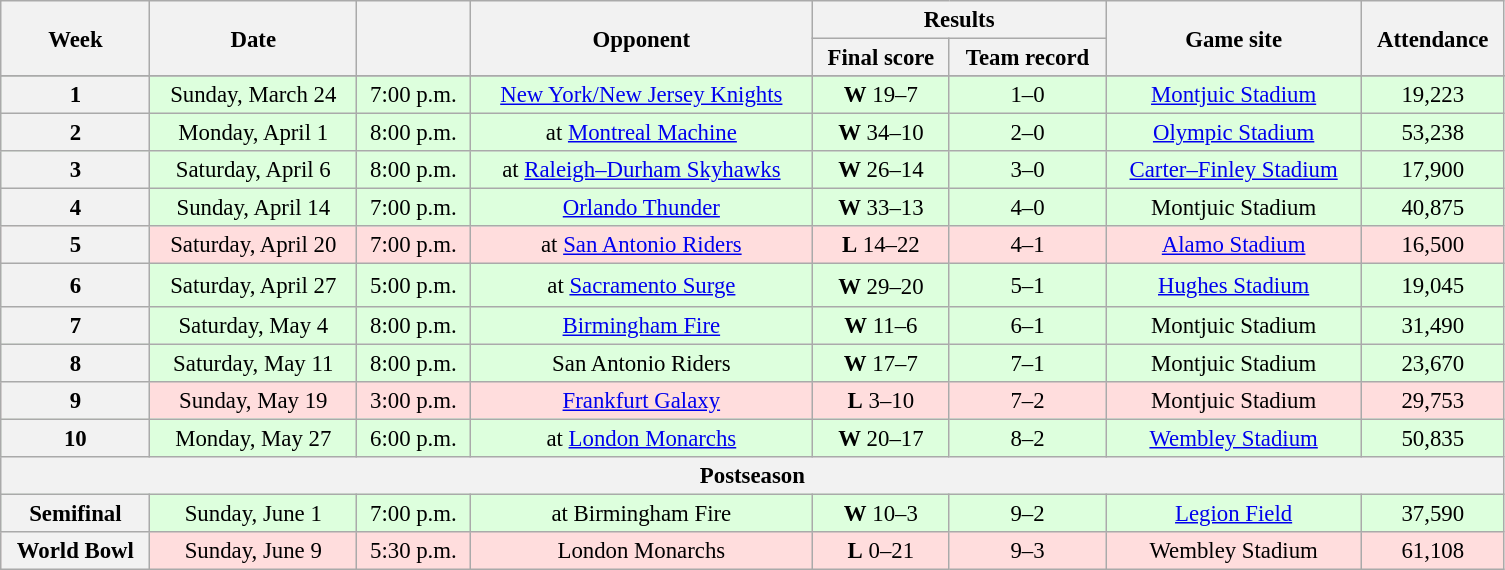<table class="wikitable" style="font-size:95%; text-align:center; width:66em">
<tr>
<th rowspan="2">Week</th>
<th rowspan="2">Date</th>
<th rowspan="2"></th>
<th rowspan="2">Opponent</th>
<th colspan="2">Results</th>
<th rowspan="2">Game site</th>
<th rowspan="2">Attendance</th>
</tr>
<tr>
<th>Final score</th>
<th>Team record</th>
</tr>
<tr>
</tr>
<tr bgcolor="#DDFFDD">
<th>1</th>
<td>Sunday, March 24</td>
<td>7:00 p.m.</td>
<td><a href='#'>New York/New Jersey Knights</a></td>
<td><strong>W</strong> 19–7</td>
<td>1–0</td>
<td><a href='#'>Montjuic Stadium</a></td>
<td>19,223</td>
</tr>
<tr bgcolor="#DDFFDD">
<th>2</th>
<td>Monday, April 1</td>
<td>8:00 p.m.</td>
<td>at <a href='#'>Montreal Machine</a></td>
<td><strong>W</strong> 34–10</td>
<td>2–0</td>
<td><a href='#'>Olympic Stadium</a></td>
<td>53,238</td>
</tr>
<tr bgcolor="#DDFFDD">
<th>3</th>
<td>Saturday, April 6</td>
<td>8:00 p.m.</td>
<td>at <a href='#'>Raleigh–Durham Skyhawks</a></td>
<td><strong>W</strong> 26–14</td>
<td>3–0</td>
<td><a href='#'>Carter–Finley Stadium</a></td>
<td>17,900</td>
</tr>
<tr bgcolor="#DDFFDD">
<th>4</th>
<td>Sunday, April 14</td>
<td>7:00 p.m.</td>
<td><a href='#'>Orlando Thunder</a></td>
<td><strong>W</strong> 33–13</td>
<td>4–0</td>
<td>Montjuic Stadium</td>
<td>40,875</td>
</tr>
<tr bgcolor="#FFDDDD">
<th>5</th>
<td>Saturday, April 20</td>
<td>7:00 p.m.</td>
<td>at <a href='#'>San Antonio Riders</a></td>
<td><strong>L</strong> 14–22</td>
<td>4–1</td>
<td><a href='#'>Alamo Stadium</a></td>
<td>16,500</td>
</tr>
<tr bgcolor="#DDFFDD">
<th>6</th>
<td>Saturday, April 27</td>
<td>5:00 p.m.</td>
<td>at <a href='#'>Sacramento Surge</a></td>
<td><strong>W</strong> 29–20 <sup></sup></td>
<td>5–1</td>
<td><a href='#'>Hughes Stadium</a></td>
<td>19,045</td>
</tr>
<tr bgcolor="#DDFFDD">
<th>7</th>
<td>Saturday, May 4</td>
<td>8:00 p.m.</td>
<td><a href='#'>Birmingham Fire</a></td>
<td><strong>W</strong> 11–6</td>
<td>6–1</td>
<td>Montjuic Stadium</td>
<td>31,490</td>
</tr>
<tr bgcolor="#DDFFDD">
<th>8</th>
<td>Saturday, May 11</td>
<td>8:00 p.m.</td>
<td>San Antonio Riders</td>
<td><strong>W</strong> 17–7</td>
<td>7–1</td>
<td>Montjuic Stadium</td>
<td>23,670</td>
</tr>
<tr bgcolor="#FFDDDD">
<th>9</th>
<td>Sunday, May 19</td>
<td>3:00 p.m.</td>
<td><a href='#'>Frankfurt Galaxy</a></td>
<td><strong>L</strong> 3–10</td>
<td>7–2</td>
<td>Montjuic Stadium</td>
<td>29,753</td>
</tr>
<tr bgcolor="#DDFFDD">
<th>10</th>
<td>Monday, May 27</td>
<td>6:00 p.m.</td>
<td>at <a href='#'>London Monarchs</a></td>
<td><strong>W</strong> 20–17</td>
<td>8–2</td>
<td><a href='#'>Wembley Stadium</a></td>
<td>50,835</td>
</tr>
<tr>
<th colspan=8>Postseason</th>
</tr>
<tr bgcolor="#DDFFDD">
<th>Semifinal</th>
<td>Sunday, June 1</td>
<td>7:00 p.m.</td>
<td>at Birmingham Fire</td>
<td><strong>W</strong> 10–3</td>
<td>9–2</td>
<td><a href='#'>Legion Field</a></td>
<td>37,590</td>
</tr>
<tr bgcolor="#FFDDDD">
<th>World Bowl</th>
<td>Sunday, June 9</td>
<td>5:30 p.m.</td>
<td>London Monarchs</td>
<td><strong>L</strong> 0–21</td>
<td>9–3</td>
<td>Wembley Stadium</td>
<td>61,108</td>
</tr>
</table>
